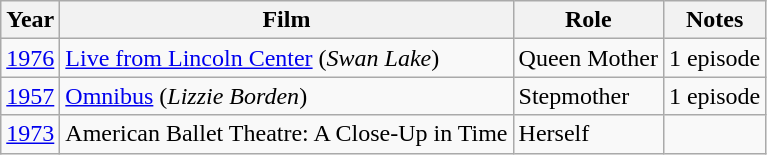<table class="wikitable">
<tr ">
<th>Year</th>
<th>Film</th>
<th>Role</th>
<th>Notes</th>
</tr>
<tr>
<td><a href='#'>1976</a></td>
<td><a href='#'>Live from Lincoln Center</a> (<em>Swan Lake</em>)</td>
<td>Queen Mother</td>
<td>1 episode</td>
</tr>
<tr>
<td><a href='#'>1957</a></td>
<td><a href='#'>Omnibus</a> (<em>Lizzie Borden</em>)</td>
<td>Stepmother</td>
<td>1 episode</td>
</tr>
<tr>
<td><a href='#'>1973</a></td>
<td>American Ballet Theatre: A Close-Up in Time</td>
<td>Herself</td>
</tr>
</table>
